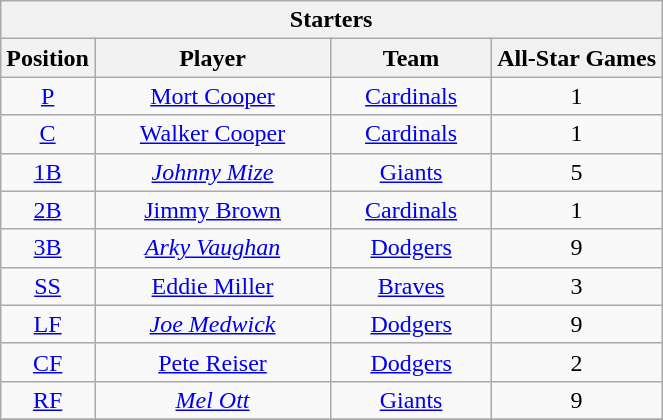<table class="wikitable" style="font-size: 100%; text-align:right;">
<tr>
<th colspan="4">Starters</th>
</tr>
<tr>
<th>Position</th>
<th width="150">Player</th>
<th width="100">Team</th>
<th>All-Star Games</th>
</tr>
<tr>
<td align="center"><a href='#'>P</a></td>
<td align="center"><a href='#'>Mort Cooper</a></td>
<td align="center"><a href='#'>Cardinals</a></td>
<td align="center">1</td>
</tr>
<tr>
<td align="center"><a href='#'>C</a></td>
<td align="center"><a href='#'>Walker Cooper</a></td>
<td align="center"><a href='#'>Cardinals</a></td>
<td align="center">1</td>
</tr>
<tr>
<td align="center"><a href='#'>1B</a></td>
<td align="center"><em><a href='#'>Johnny Mize</a></em></td>
<td align="center"><a href='#'>Giants</a></td>
<td align="center">5</td>
</tr>
<tr>
<td align="center"><a href='#'>2B</a></td>
<td align="center"><a href='#'>Jimmy Brown</a></td>
<td align="center"><a href='#'>Cardinals</a></td>
<td align="center">1</td>
</tr>
<tr>
<td align="center"><a href='#'>3B</a></td>
<td align="center"><em><a href='#'>Arky Vaughan</a></em></td>
<td align="center"><a href='#'>Dodgers</a></td>
<td align="center">9</td>
</tr>
<tr>
<td align="center"><a href='#'>SS</a></td>
<td align="center"><a href='#'>Eddie Miller</a></td>
<td align="center"><a href='#'>Braves</a></td>
<td align="center">3</td>
</tr>
<tr>
<td align="center"><a href='#'>LF</a></td>
<td align="center"><em><a href='#'>Joe Medwick</a></em></td>
<td align="center"><a href='#'>Dodgers</a></td>
<td align="center">9</td>
</tr>
<tr>
<td align="center"><a href='#'>CF</a></td>
<td align="center"><a href='#'>Pete Reiser</a></td>
<td align="center"><a href='#'>Dodgers</a></td>
<td align="center">2</td>
</tr>
<tr>
<td align="center"><a href='#'>RF</a></td>
<td align="center"><em><a href='#'>Mel Ott</a></em></td>
<td align="center"><a href='#'>Giants</a></td>
<td align="center">9</td>
</tr>
<tr>
</tr>
</table>
